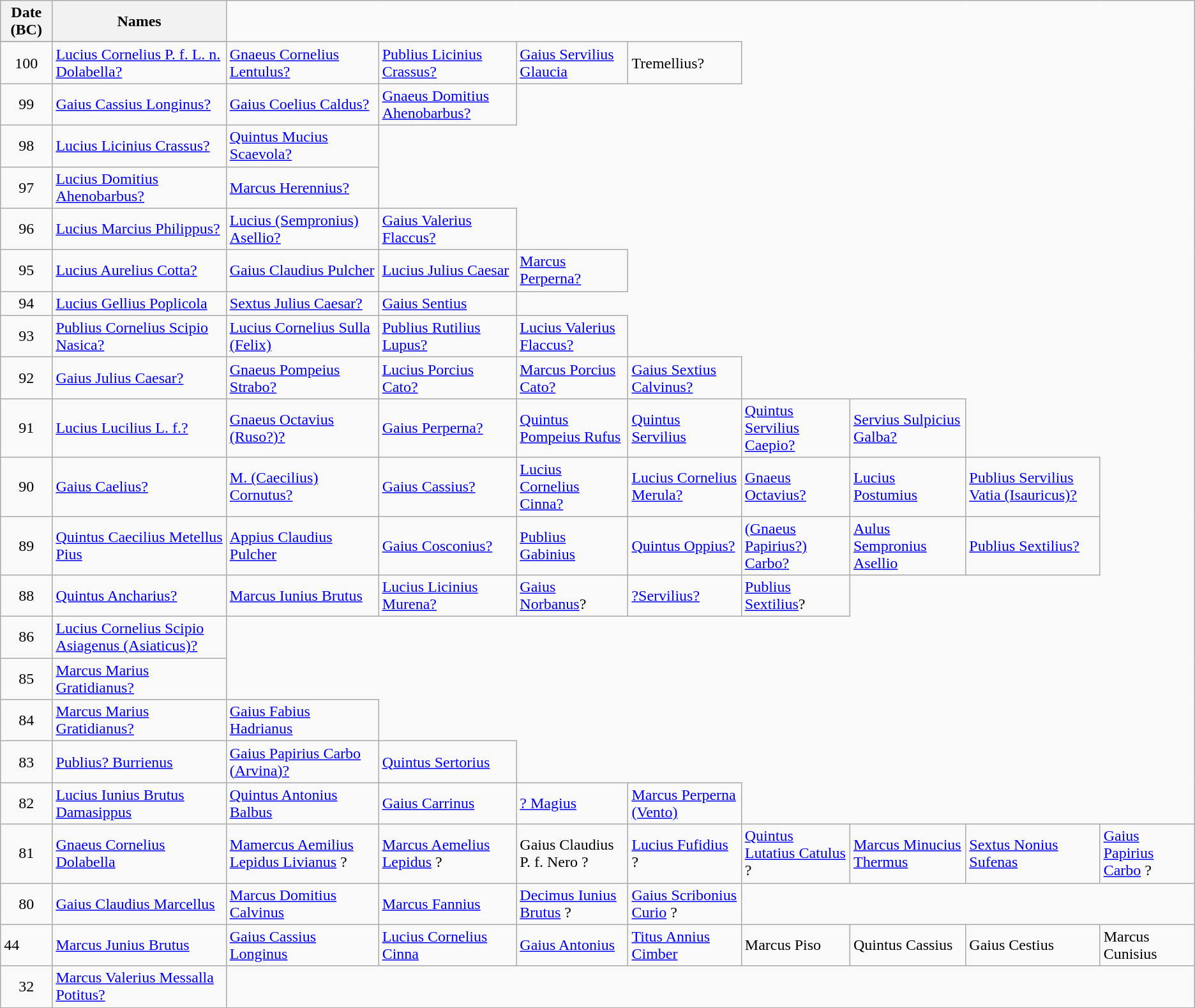<table class="wikitable">
<tr>
<th>Date (BC)</th>
<th>Names</th>
</tr>
<tr>
</tr>
<tr>
<td align=center>100</td>
<td><a href='#'>Lucius Cornelius P. f. L. n. Dolabella?</a></td>
<td><a href='#'>Gnaeus Cornelius Lentulus?</a></td>
<td><a href='#'>Publius Licinius Crassus?</a></td>
<td><a href='#'>Gaius Servilius Glaucia</a></td>
<td>Tremellius?</td>
</tr>
<tr>
<td align=center>99</td>
<td><a href='#'>Gaius Cassius Longinus?</a></td>
<td><a href='#'>Gaius Coelius Caldus?</a></td>
<td><a href='#'>Gnaeus Domitius Ahenobarbus?</a></td>
</tr>
<tr>
<td align=center>98</td>
<td><a href='#'>Lucius Licinius Crassus?</a></td>
<td><a href='#'>Quintus Mucius Scaevola?</a></td>
</tr>
<tr>
<td align=center>97</td>
<td><a href='#'>Lucius Domitius Ahenobarbus?</a></td>
<td><a href='#'>Marcus Herennius?</a></td>
</tr>
<tr>
<td align=center>96</td>
<td><a href='#'>Lucius Marcius Philippus?</a></td>
<td><a href='#'>Lucius (Sempronius) Asellio?</a></td>
<td><a href='#'>Gaius Valerius Flaccus?</a></td>
</tr>
<tr>
<td align=center>95</td>
<td><a href='#'>Lucius Aurelius Cotta?</a></td>
<td><a href='#'>Gaius Claudius Pulcher</a></td>
<td><a href='#'>Lucius Julius Caesar</a></td>
<td><a href='#'>Marcus Perperna?</a></td>
</tr>
<tr>
<td align=center>94</td>
<td><a href='#'>Lucius Gellius Poplicola</a></td>
<td><a href='#'>Sextus Julius Caesar?</a></td>
<td><a href='#'>Gaius Sentius</a></td>
</tr>
<tr>
<td align=center>93</td>
<td><a href='#'>Publius Cornelius Scipio Nasica?</a></td>
<td><a href='#'>Lucius Cornelius Sulla (Felix)</a></td>
<td><a href='#'>Publius Rutilius Lupus?</a></td>
<td><a href='#'>Lucius Valerius Flaccus?</a></td>
</tr>
<tr>
<td align=center>92</td>
<td><a href='#'>Gaius Julius Caesar?</a></td>
<td><a href='#'>Gnaeus Pompeius Strabo?</a></td>
<td><a href='#'>Lucius Porcius Cato?</a></td>
<td><a href='#'>Marcus Porcius Cato?</a></td>
<td><a href='#'>Gaius Sextius Calvinus?</a></td>
</tr>
<tr>
<td align=center>91</td>
<td><a href='#'>Lucius Lucilius L. f.?</a></td>
<td><a href='#'>Gnaeus Octavius (Ruso?)?</a></td>
<td><a href='#'>Gaius Perperna?</a></td>
<td><a href='#'>Quintus Pompeius Rufus</a></td>
<td><a href='#'>Quintus Servilius</a></td>
<td><a href='#'>Quintus Servilius Caepio?</a></td>
<td><a href='#'>Servius Sulpicius Galba?</a></td>
</tr>
<tr>
<td align=center>90</td>
<td><a href='#'>Gaius Caelius?</a></td>
<td><a href='#'>M. (Caecilius) Cornutus?</a></td>
<td><a href='#'>Gaius Cassius?</a></td>
<td><a href='#'>Lucius Cornelius Cinna?</a></td>
<td><a href='#'>Lucius Cornelius Merula?</a></td>
<td><a href='#'>Gnaeus Octavius?</a></td>
<td><a href='#'>Lucius Postumius</a></td>
<td><a href='#'>Publius Servilius Vatia (Isauricus)?</a></td>
</tr>
<tr>
<td align=center>89</td>
<td><a href='#'>Quintus Caecilius Metellus Pius</a></td>
<td><a href='#'>Appius Claudius Pulcher</a></td>
<td><a href='#'>Gaius Cosconius?</a></td>
<td><a href='#'>Publius Gabinius</a></td>
<td><a href='#'>Quintus Oppius?</a></td>
<td><a href='#'>(Gnaeus Papirius?) Carbo?</a></td>
<td><a href='#'>Aulus Sempronius Asellio</a></td>
<td><a href='#'>Publius Sextilius?</a></td>
</tr>
<tr>
<td align=center>88</td>
<td><a href='#'>Quintus Ancharius?</a></td>
<td><a href='#'>Marcus Iunius Brutus</a></td>
<td><a href='#'>Lucius Licinius Murena?</a></td>
<td><a href='#'>Gaius Norbanus</a>?</td>
<td><a href='#'>?Servilius?</a></td>
<td><a href='#'>Publius Sextilius</a>?</td>
</tr>
<tr>
<td align=center>86</td>
<td><a href='#'>Lucius Cornelius Scipio Asiagenus (Asiaticus)?</a></td>
</tr>
<tr>
<td align=center>85</td>
<td><a href='#'>Marcus Marius Gratidianus?</a></td>
</tr>
<tr>
<td align=center>84</td>
<td><a href='#'>Marcus Marius Gratidianus?</a></td>
<td><a href='#'>Gaius Fabius Hadrianus</a></td>
</tr>
<tr>
<td align=center>83</td>
<td><a href='#'>Publius? Burrienus</a></td>
<td><a href='#'>Gaius Papirius Carbo (Arvina)?</a></td>
<td><a href='#'>Quintus Sertorius</a></td>
</tr>
<tr>
<td align=center>82</td>
<td><a href='#'>Lucius Iunius Brutus Damasippus</a></td>
<td><a href='#'>Quintus Antonius Balbus</a></td>
<td><a href='#'>Gaius Carrinus</a></td>
<td><a href='#'>? Magius</a></td>
<td><a href='#'>Marcus Perperna (Vento)</a></td>
</tr>
<tr>
<td align=center>81</td>
<td><a href='#'>Gnaeus Cornelius Dolabella</a></td>
<td><a href='#'>Mamercus Aemilius Lepidus Livianus</a> ?</td>
<td><a href='#'>Marcus Aemelius Lepidus</a> ?</td>
<td>Gaius Claudius P. f. Nero ?</td>
<td><a href='#'>Lucius Fufidius</a> ?</td>
<td><a href='#'>Quintus Lutatius Catulus</a> ?</td>
<td><a href='#'>Marcus Minucius Thermus</a></td>
<td><a href='#'>Sextus Nonius Sufenas</a></td>
<td><a href='#'>Gaius Papirius Carbo</a> ?</td>
</tr>
<tr>
<td align=center>80</td>
<td><a href='#'>Gaius Claudius Marcellus</a></td>
<td><a href='#'>Marcus Domitius Calvinus</a></td>
<td><a href='#'>Marcus Fannius</a></td>
<td><a href='#'>Decimus Iunius Brutus</a> ?</td>
<td><a href='#'>Gaius Scribonius Curio</a> ?</td>
</tr>
<tr>
<td>44</td>
<td><a href='#'>Marcus Junius Brutus</a></td>
<td><a href='#'>Gaius Cassius Longinus</a></td>
<td><a href='#'>Lucius Cornelius Cinna</a></td>
<td><a href='#'>Gaius Antonius</a></td>
<td><a href='#'>Titus Annius Cimber</a></td>
<td>Marcus Piso</td>
<td>Quintus Cassius</td>
<td>Gaius Cestius</td>
<td>Marcus Cunisius</td>
</tr>
<tr>
<td align=center>32</td>
<td><a href='#'>Marcus Valerius Messalla Potitus?</a></td>
</tr>
<tr>
</tr>
</table>
